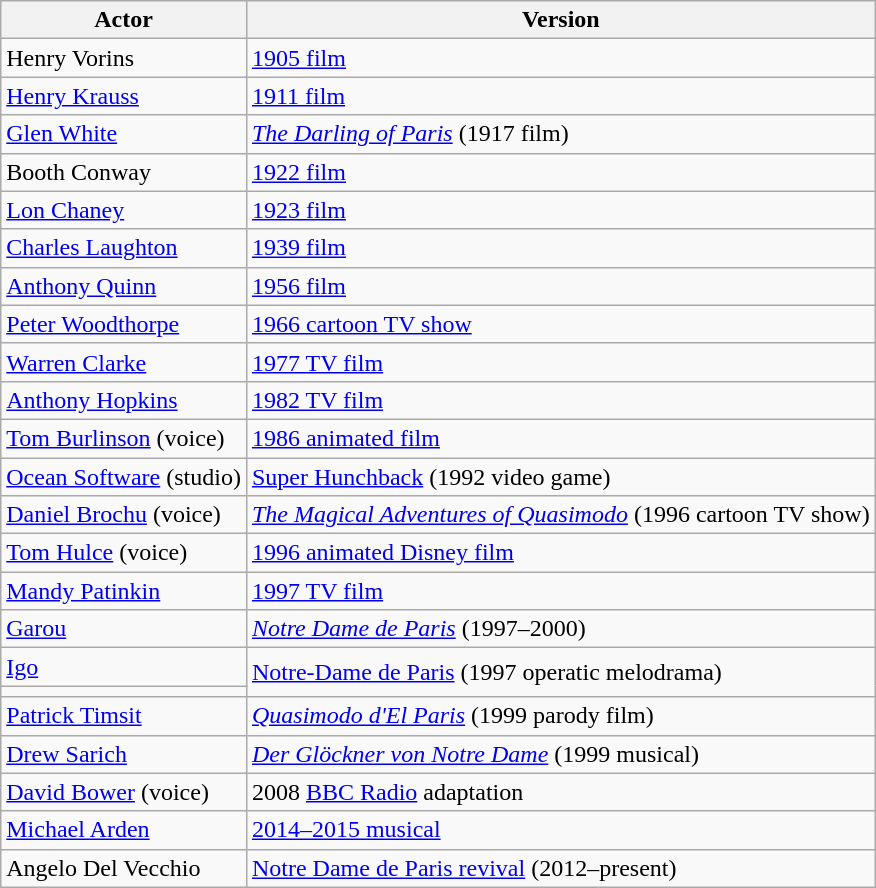<table class="wikitable">
<tr>
<th>Actor</th>
<th>Version</th>
</tr>
<tr>
<td>Henry Vorins</td>
<td><a href='#'>1905 film</a></td>
</tr>
<tr>
<td><a href='#'>Henry Krauss</a></td>
<td><a href='#'>1911 film</a></td>
</tr>
<tr>
<td><a href='#'>Glen White</a></td>
<td><em><a href='#'>The Darling of Paris</a></em> (1917 film)</td>
</tr>
<tr>
<td>Booth Conway</td>
<td><a href='#'>1922 film</a></td>
</tr>
<tr>
<td><a href='#'>Lon Chaney</a></td>
<td><a href='#'>1923 film</a></td>
</tr>
<tr>
<td><a href='#'>Charles Laughton</a></td>
<td><a href='#'>1939 film</a></td>
</tr>
<tr>
<td><a href='#'>Anthony Quinn</a></td>
<td><a href='#'>1956 film</a></td>
</tr>
<tr>
<td><a href='#'>Peter Woodthorpe</a></td>
<td><a href='#'>1966 cartoon TV show</a></td>
</tr>
<tr>
<td><a href='#'>Warren Clarke</a></td>
<td><a href='#'>1977 TV film</a></td>
</tr>
<tr>
<td><a href='#'>Anthony Hopkins</a></td>
<td><a href='#'>1982 TV film</a></td>
</tr>
<tr>
<td><a href='#'>Tom Burlinson</a> (voice)</td>
<td><a href='#'>1986 animated film</a></td>
</tr>
<tr>
<td><a href='#'>Ocean Software</a> (studio)</td>
<td><a href='#'>Super Hunchback</a> (1992 video game)</td>
</tr>
<tr>
<td><a href='#'>Daniel Brochu</a> (voice)</td>
<td><em><a href='#'>The Magical Adventures of Quasimodo</a></em> (1996 cartoon TV show)</td>
</tr>
<tr>
<td><a href='#'>Tom Hulce</a> (voice)</td>
<td><a href='#'>1996 animated Disney film</a></td>
</tr>
<tr>
<td><a href='#'>Mandy Patinkin</a></td>
<td><a href='#'>1997 TV film</a></td>
</tr>
<tr>
<td><a href='#'>Garou</a></td>
<td><a href='#'><em>Notre Dame de Paris</em></a> (1997–2000)</td>
</tr>
<tr>
<td><a href='#'>Igo</a></td>
<td rowspan="2"><a href='#'>Notre-Dame de Paris</a> (1997 operatic melodrama)</td>
</tr>
<tr>
<td></td>
</tr>
<tr>
<td><a href='#'>Patrick Timsit</a></td>
<td><em><a href='#'>Quasimodo d'El Paris</a></em> (1999 parody film)</td>
</tr>
<tr>
<td><a href='#'>Drew Sarich</a></td>
<td><em><a href='#'>Der Glöckner von Notre Dame</a></em> (1999 musical)</td>
</tr>
<tr>
<td><a href='#'>David Bower</a> (voice)</td>
<td>2008 <a href='#'>BBC Radio</a> adaptation</td>
</tr>
<tr>
<td><a href='#'>Michael Arden</a></td>
<td><a href='#'>2014–2015 musical</a></td>
</tr>
<tr>
<td>Angelo Del Vecchio</td>
<td><a href='#'>Notre Dame de Paris revival</a> (2012–present)</td>
</tr>
</table>
